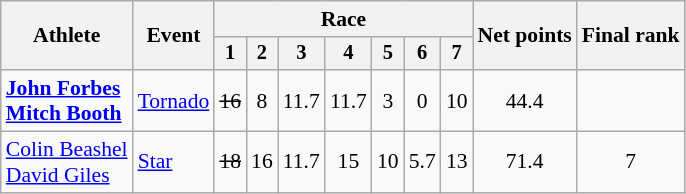<table class="wikitable" style="font-size:90%">
<tr>
<th rowspan=2>Athlete</th>
<th rowspan=2>Event</th>
<th colspan=7>Race</th>
<th rowspan=2>Net points</th>
<th rowspan=2>Final rank</th>
</tr>
<tr style="font-size:95%">
<th>1</th>
<th>2</th>
<th>3</th>
<th>4</th>
<th>5</th>
<th>6</th>
<th>7</th>
</tr>
<tr align=center>
<td align=left><strong><a href='#'>John Forbes</a><br><a href='#'>Mitch Booth</a></strong></td>
<td align=left><a href='#'>Tornado</a></td>
<td><s>16</s></td>
<td>8</td>
<td>11.7</td>
<td>11.7</td>
<td>3</td>
<td>0</td>
<td>10</td>
<td>44.4</td>
<td></td>
</tr>
<tr align=center>
<td align=left><a href='#'>Colin Beashel</a><br><a href='#'>David Giles</a></td>
<td align=left><a href='#'>Star</a></td>
<td><s>18</s></td>
<td>16</td>
<td>11.7</td>
<td>15</td>
<td>10</td>
<td>5.7</td>
<td>13</td>
<td>71.4</td>
<td>7</td>
</tr>
</table>
